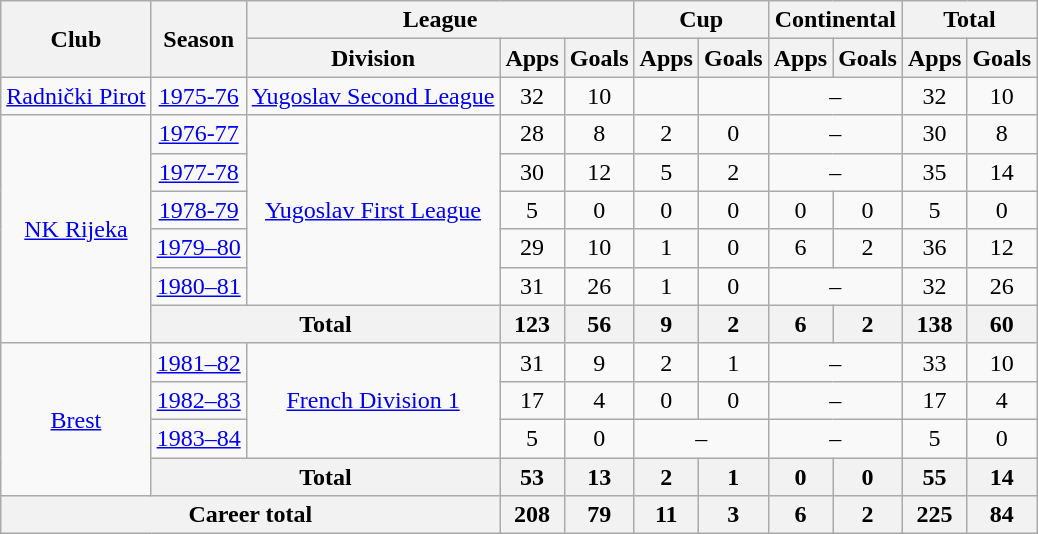<table class="wikitable" style="text-align:center">
<tr>
<th rowspan="2">Club</th>
<th rowspan="2">Season</th>
<th colspan="3">League</th>
<th colspan="2">Cup</th>
<th colspan="2">Continental</th>
<th colspan="2">Total</th>
</tr>
<tr>
<th>Division</th>
<th>Apps</th>
<th>Goals</th>
<th>Apps</th>
<th>Goals</th>
<th>Apps</th>
<th>Goals</th>
<th>Apps</th>
<th>Goals</th>
</tr>
<tr>
<td><a href='#'>Radnički Pirot</a></td>
<td><a href='#'>1975-76</a></td>
<td><a href='#'>Yugoslav Second League</a></td>
<td>32</td>
<td>10</td>
<td></td>
<td></td>
<td colspan="2">–</td>
<td>32</td>
<td>10</td>
</tr>
<tr>
<td rowspan="6"><a href='#'>NK Rijeka</a></td>
<td><a href='#'>1976-77</a></td>
<td rowspan="5"><a href='#'>Yugoslav First League</a></td>
<td>28</td>
<td>8</td>
<td>2</td>
<td>0</td>
<td colspan="2">–</td>
<td>30</td>
<td>8</td>
</tr>
<tr>
<td><a href='#'>1977-78</a></td>
<td>30</td>
<td>12</td>
<td>5</td>
<td>2</td>
<td colspan="2">–</td>
<td>35</td>
<td>14</td>
</tr>
<tr>
<td><a href='#'>1978-79</a></td>
<td>5</td>
<td>0</td>
<td>0</td>
<td>0</td>
<td>0</td>
<td>0</td>
<td>5</td>
<td>0</td>
</tr>
<tr>
<td><a href='#'>1979–80</a></td>
<td>29</td>
<td>10</td>
<td>1</td>
<td>0</td>
<td>6</td>
<td>2</td>
<td>36</td>
<td>12</td>
</tr>
<tr>
<td><a href='#'>1980–81</a></td>
<td>31</td>
<td>26</td>
<td>1</td>
<td>0</td>
<td colspan="2">–</td>
<td>32</td>
<td>26</td>
</tr>
<tr>
<th colspan="2">Total</th>
<th>123</th>
<th>56</th>
<th>9</th>
<th>2</th>
<th>6</th>
<th>2</th>
<th>138</th>
<th>60</th>
</tr>
<tr>
<td rowspan="4"><a href='#'>Brest</a></td>
<td><a href='#'>1981–82</a></td>
<td rowspan="3"><a href='#'>French Division 1</a></td>
<td>31</td>
<td>9</td>
<td>2</td>
<td>1</td>
<td colspan="2">–</td>
<td>33</td>
<td>10</td>
</tr>
<tr>
<td><a href='#'>1982–83</a></td>
<td>17</td>
<td>4</td>
<td>0</td>
<td>0</td>
<td colspan="2">–</td>
<td>17</td>
<td>4</td>
</tr>
<tr>
<td><a href='#'>1983–84</a></td>
<td>5</td>
<td>0</td>
<td colspan="2">–</td>
<td colspan="2">–</td>
<td>5</td>
<td>0</td>
</tr>
<tr>
<th colspan="2">Total</th>
<th>53</th>
<th>13</th>
<th>2</th>
<th>1</th>
<th>0</th>
<th>0</th>
<th>55</th>
<th>14</th>
</tr>
<tr>
<th colspan="3">Career total</th>
<th>208</th>
<th>79</th>
<th>11</th>
<th>3</th>
<th>6</th>
<th>2</th>
<th>225</th>
<th>84</th>
</tr>
</table>
